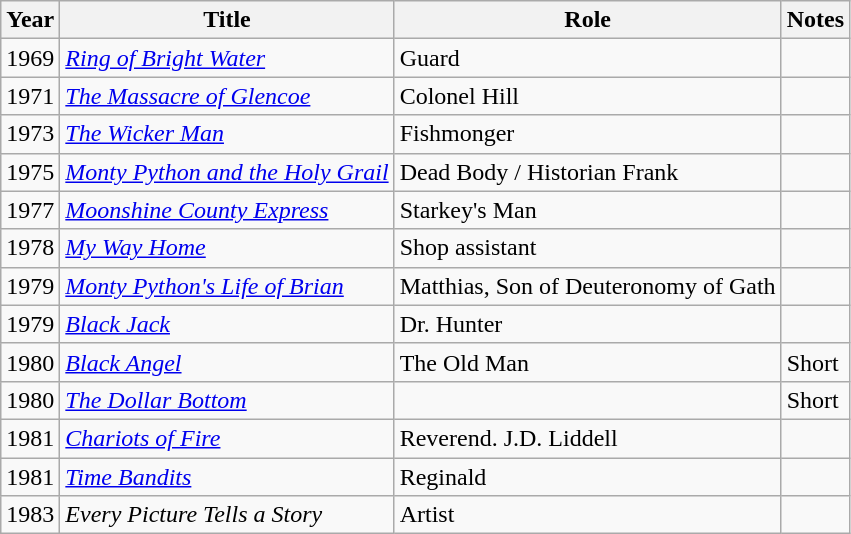<table class="wikitable">
<tr>
<th>Year</th>
<th>Title</th>
<th>Role</th>
<th>Notes</th>
</tr>
<tr>
<td>1969</td>
<td><em><a href='#'>Ring of Bright Water</a></em></td>
<td>Guard</td>
<td></td>
</tr>
<tr>
<td>1971</td>
<td><em><a href='#'>The Massacre of Glencoe</a></em></td>
<td>Colonel Hill</td>
<td></td>
</tr>
<tr>
<td>1973</td>
<td><em><a href='#'>The Wicker Man</a></em></td>
<td>Fishmonger</td>
<td></td>
</tr>
<tr>
<td>1975</td>
<td><em><a href='#'>Monty Python and the Holy Grail</a></em></td>
<td>Dead Body / Historian Frank</td>
<td></td>
</tr>
<tr>
<td>1977</td>
<td><em><a href='#'>Moonshine County Express</a></em></td>
<td>Starkey's Man</td>
<td></td>
</tr>
<tr>
<td>1978</td>
<td><em><a href='#'>My Way Home</a></em></td>
<td>Shop assistant</td>
<td></td>
</tr>
<tr>
<td>1979</td>
<td><em><a href='#'>Monty Python's Life of Brian</a></em></td>
<td>Matthias, Son of Deuteronomy of Gath</td>
<td></td>
</tr>
<tr>
<td>1979</td>
<td><em><a href='#'>Black Jack</a></em></td>
<td>Dr. Hunter</td>
<td></td>
</tr>
<tr>
<td>1980</td>
<td><em><a href='#'>Black Angel</a></em></td>
<td>The Old Man</td>
<td>Short</td>
</tr>
<tr>
<td>1980</td>
<td><em><a href='#'>The Dollar Bottom</a></em></td>
<td></td>
<td>Short</td>
</tr>
<tr>
<td>1981</td>
<td><em><a href='#'>Chariots of Fire</a></em></td>
<td>Reverend. J.D. Liddell</td>
<td></td>
</tr>
<tr>
<td>1981</td>
<td><em><a href='#'>Time Bandits</a></em></td>
<td>Reginald</td>
<td></td>
</tr>
<tr>
<td>1983</td>
<td><em>Every Picture Tells a Story</em></td>
<td>Artist</td>
<td></td>
</tr>
</table>
